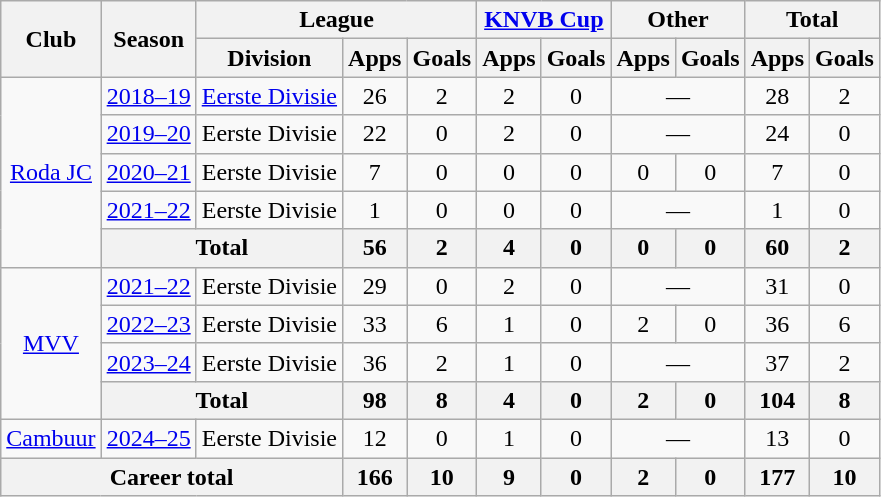<table class="wikitable" style="text-align:center">
<tr>
<th rowspan="2">Club</th>
<th rowspan="2">Season</th>
<th colspan="3">League</th>
<th colspan="2"><a href='#'>KNVB Cup</a></th>
<th colspan="2">Other</th>
<th colspan="2">Total</th>
</tr>
<tr>
<th>Division</th>
<th>Apps</th>
<th>Goals</th>
<th>Apps</th>
<th>Goals</th>
<th>Apps</th>
<th>Goals</th>
<th>Apps</th>
<th>Goals</th>
</tr>
<tr>
<td rowspan="5"><a href='#'>Roda JC</a></td>
<td><a href='#'>2018–19</a></td>
<td><a href='#'>Eerste Divisie</a></td>
<td>26</td>
<td>2</td>
<td>2</td>
<td>0</td>
<td colspan="2">—</td>
<td>28</td>
<td>2</td>
</tr>
<tr>
<td><a href='#'>2019–20</a></td>
<td>Eerste Divisie</td>
<td>22</td>
<td>0</td>
<td>2</td>
<td>0</td>
<td colspan="2">—</td>
<td>24</td>
<td>0</td>
</tr>
<tr>
<td><a href='#'>2020–21</a></td>
<td>Eerste Divisie</td>
<td>7</td>
<td>0</td>
<td>0</td>
<td>0</td>
<td>0</td>
<td>0</td>
<td>7</td>
<td>0</td>
</tr>
<tr>
<td><a href='#'>2021–22</a></td>
<td>Eerste Divisie</td>
<td>1</td>
<td>0</td>
<td>0</td>
<td>0</td>
<td colspan="2">—</td>
<td>1</td>
<td>0</td>
</tr>
<tr>
<th colspan="2">Total</th>
<th>56</th>
<th>2</th>
<th>4</th>
<th>0</th>
<th>0</th>
<th>0</th>
<th>60</th>
<th>2</th>
</tr>
<tr>
<td rowspan="4"><a href='#'>MVV</a></td>
<td><a href='#'>2021–22</a></td>
<td>Eerste Divisie</td>
<td>29</td>
<td>0</td>
<td>2</td>
<td>0</td>
<td colspan="2">—</td>
<td>31</td>
<td>0</td>
</tr>
<tr>
<td><a href='#'>2022–23</a></td>
<td>Eerste Divisie</td>
<td>33</td>
<td>6</td>
<td>1</td>
<td>0</td>
<td>2</td>
<td>0</td>
<td>36</td>
<td>6</td>
</tr>
<tr>
<td><a href='#'>2023–24</a></td>
<td>Eerste Divisie</td>
<td>36</td>
<td>2</td>
<td>1</td>
<td>0</td>
<td colspan="2">—</td>
<td>37</td>
<td>2</td>
</tr>
<tr>
<th colspan="2">Total</th>
<th>98</th>
<th>8</th>
<th>4</th>
<th>0</th>
<th>2</th>
<th>0</th>
<th>104</th>
<th>8</th>
</tr>
<tr>
<td rowspan="1"><a href='#'>Cambuur</a></td>
<td><a href='#'>2024–25</a></td>
<td>Eerste Divisie</td>
<td>12</td>
<td>0</td>
<td>1</td>
<td>0</td>
<td colspan="2">—</td>
<td>13</td>
<td>0</td>
</tr>
<tr>
<th colspan="3">Career total</th>
<th>166</th>
<th>10</th>
<th>9</th>
<th>0</th>
<th>2</th>
<th>0</th>
<th>177</th>
<th>10</th>
</tr>
</table>
